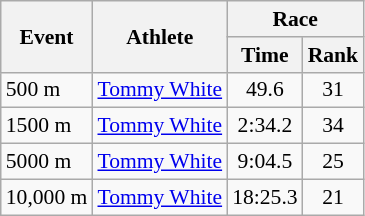<table class="wikitable" border="1" style="font-size:90%">
<tr>
<th rowspan=2>Event</th>
<th rowspan=2>Athlete</th>
<th colspan=2>Race</th>
</tr>
<tr>
<th>Time</th>
<th>Rank</th>
</tr>
<tr>
<td>500 m</td>
<td><a href='#'>Tommy White</a></td>
<td align=center>49.6</td>
<td align=center>31</td>
</tr>
<tr>
<td>1500 m</td>
<td><a href='#'>Tommy White</a></td>
<td align=center>2:34.2</td>
<td align=center>34</td>
</tr>
<tr>
<td>5000 m</td>
<td><a href='#'>Tommy White</a></td>
<td align=center>9:04.5</td>
<td align=center>25</td>
</tr>
<tr>
<td>10,000 m</td>
<td><a href='#'>Tommy White</a></td>
<td align=center>18:25.3</td>
<td align=center>21</td>
</tr>
</table>
